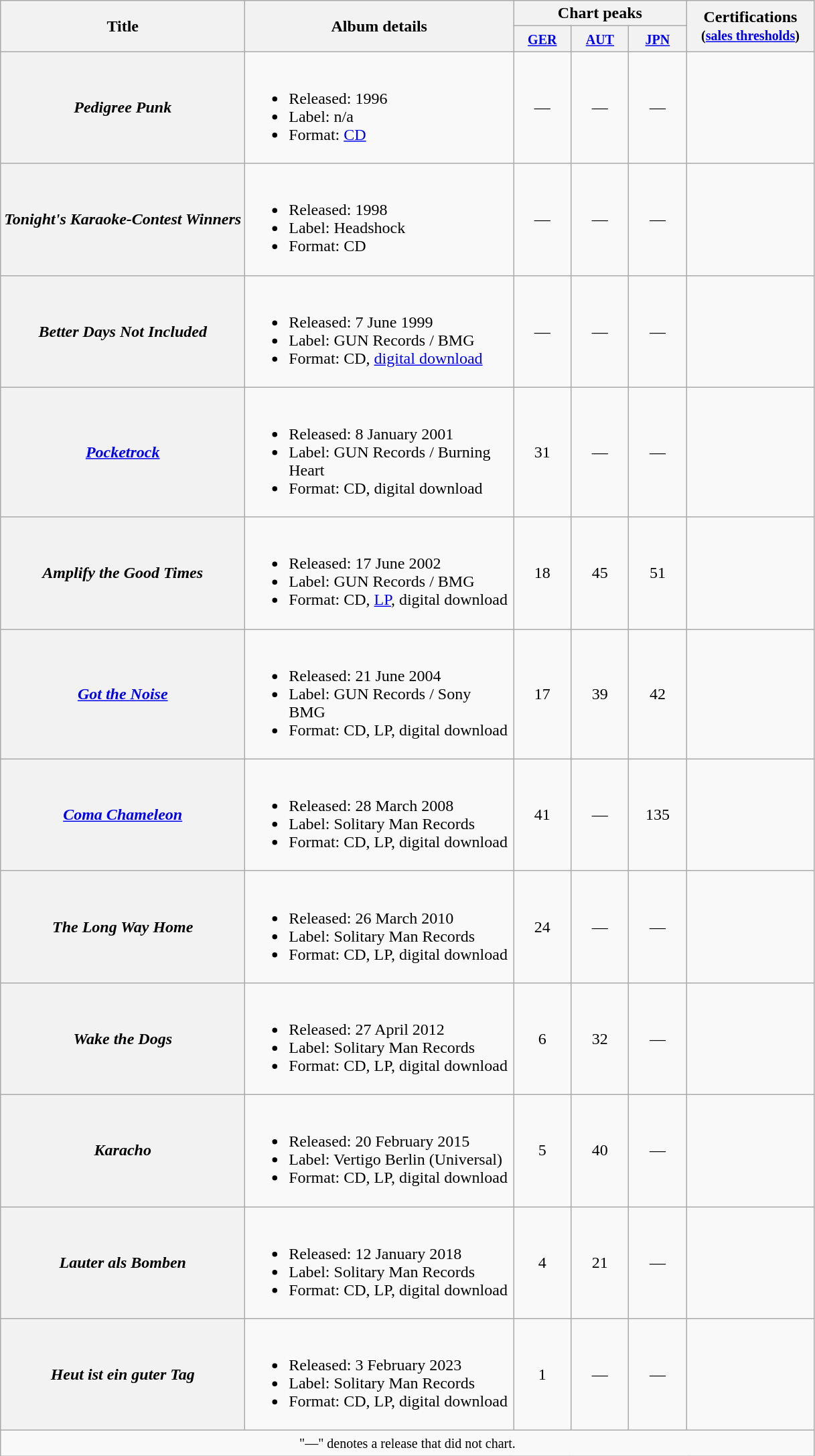<table class="wikitable plainrowheaders">
<tr>
<th scope="col" rowspan="2">Title</th>
<th scope="col" rowspan="2" width="260">Album details</th>
<th scope="col" colspan="3">Chart peaks</th>
<th scope="col" rowspan="2" width="120">Certifications<br><small>(<a href='#'>sales thresholds</a>)</small></th>
</tr>
<tr>
<th scope="col" width="50"><small><a href='#'>GER</a></small><br></th>
<th scope="col" width="50"><small><a href='#'>AUT</a></small><br></th>
<th scope="col" width="50"><small><a href='#'>JPN</a></small><br></th>
</tr>
<tr>
<th scope="row"><em>Pedigree Punk</em></th>
<td><br><ul><li>Released: 1996</li><li>Label: n/a</li><li>Format: <a href='#'>CD</a></li></ul></td>
<td align="center">—</td>
<td align="center">—</td>
<td align="center">—</td>
<td></td>
</tr>
<tr>
<th scope="row"><em>Tonight's Karaoke-Contest Winners</em></th>
<td><br><ul><li>Released: 1998</li><li>Label: Headshock</li><li>Format: CD</li></ul></td>
<td align="center">—</td>
<td align="center">—</td>
<td align="center">—</td>
<td></td>
</tr>
<tr>
<th scope="row"><em>Better Days Not Included</em></th>
<td><br><ul><li>Released: 7 June 1999</li><li>Label: GUN Records / BMG</li><li>Format: CD, <a href='#'>digital download</a></li></ul></td>
<td align="center">—</td>
<td align="center">—</td>
<td align="center">—</td>
<td></td>
</tr>
<tr>
<th scope="row"><em><a href='#'>Pocketrock</a></em></th>
<td><br><ul><li>Released: 8 January 2001</li><li>Label: GUN Records / Burning Heart</li><li>Format: CD, digital download</li></ul></td>
<td align="center">31</td>
<td align="center">—</td>
<td align="center">—</td>
<td></td>
</tr>
<tr>
<th scope="row"><em>Amplify the Good Times</em></th>
<td><br><ul><li>Released: 17 June 2002</li><li>Label: GUN Records / BMG</li><li>Format: CD, <a href='#'>LP</a>, digital download</li></ul></td>
<td align="center">18</td>
<td align="center">45</td>
<td align="center">51</td>
<td></td>
</tr>
<tr>
<th scope="row"><em><a href='#'>Got the Noise</a></em></th>
<td><br><ul><li>Released: 21 June 2004</li><li>Label: GUN Records / Sony BMG</li><li>Format: CD, LP, digital download</li></ul></td>
<td align="center">17</td>
<td align="center">39</td>
<td align="center">42</td>
<td></td>
</tr>
<tr>
<th scope="row"><em><a href='#'>Coma Chameleon</a></em></th>
<td><br><ul><li>Released: 28 March 2008</li><li>Label: Solitary Man Records</li><li>Format: CD, LP, digital download</li></ul></td>
<td align="center">41</td>
<td align="center">—</td>
<td align="center">135</td>
<td></td>
</tr>
<tr>
<th scope="row"><em>The Long Way Home</em></th>
<td><br><ul><li>Released: 26 March 2010</li><li>Label: Solitary Man Records</li><li>Format: CD, LP, digital download</li></ul></td>
<td align="center">24</td>
<td align="center">—</td>
<td align="center">—</td>
<td></td>
</tr>
<tr>
<th scope="row"><em>Wake the Dogs</em></th>
<td><br><ul><li>Released: 27 April 2012</li><li>Label: Solitary Man Records</li><li>Format: CD, LP, digital download</li></ul></td>
<td align="center">6</td>
<td align="center">32</td>
<td align="center">—</td>
<td></td>
</tr>
<tr>
<th scope="row"><em>Karacho</em></th>
<td><br><ul><li>Released: 20 February 2015</li><li>Label: Vertigo Berlin (Universal)</li><li>Format: CD, LP, digital download</li></ul></td>
<td align="center">5</td>
<td align="center">40</td>
<td align="center">—</td>
<td></td>
</tr>
<tr>
<th scope="row"><em>Lauter als Bomben</em></th>
<td><br><ul><li>Released: 12 January 2018</li><li>Label: Solitary Man Records</li><li>Format: CD, LP, digital download</li></ul></td>
<td align="center">4</td>
<td align="center">21</td>
<td align="center">—</td>
<td></td>
</tr>
<tr>
<th scope="row"><em>Heut ist ein guter Tag</em></th>
<td><br><ul><li>Released: 3 February 2023</li><li>Label: Solitary Man Records</li><li>Format: CD, LP, digital download</li></ul></td>
<td align="center">1</td>
<td align="center">—</td>
<td align="center">—</td>
<td></td>
</tr>
<tr>
<td colspan="15" align="center"><small>"—" denotes a release that did not chart.</small></td>
</tr>
</table>
